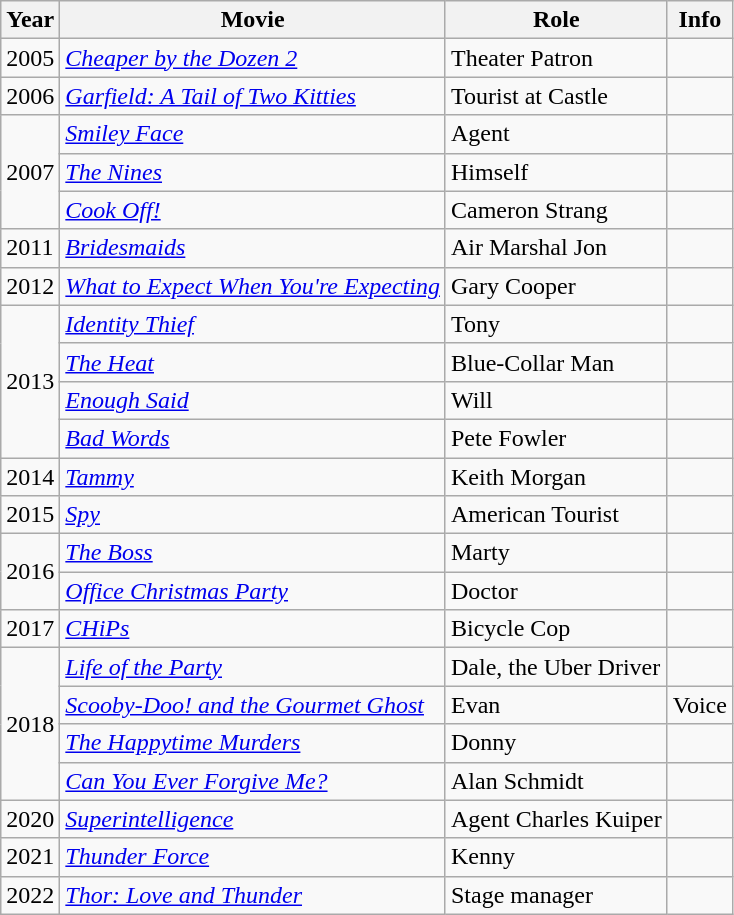<table class="wikitable sortable">
<tr>
<th>Year</th>
<th>Movie</th>
<th>Role</th>
<th>Info</th>
</tr>
<tr>
<td>2005</td>
<td><em><a href='#'>Cheaper by the Dozen 2</a></em></td>
<td>Theater Patron</td>
<td></td>
</tr>
<tr>
<td>2006</td>
<td><em><a href='#'>Garfield: A Tail of Two Kitties</a></em></td>
<td>Tourist at Castle</td>
<td></td>
</tr>
<tr>
<td rowspan="3">2007</td>
<td><em><a href='#'>Smiley Face</a></em></td>
<td>Agent</td>
<td></td>
</tr>
<tr>
<td><em><a href='#'>The Nines</a></em></td>
<td>Himself</td>
<td></td>
</tr>
<tr>
<td><em><a href='#'>Cook Off!</a></em></td>
<td>Cameron Strang</td>
<td></td>
</tr>
<tr>
<td>2011</td>
<td><em><a href='#'>Bridesmaids</a></em></td>
<td>Air Marshal Jon</td>
<td></td>
</tr>
<tr>
<td>2012</td>
<td><em><a href='#'>What to Expect When You're Expecting</a></em></td>
<td>Gary Cooper</td>
<td></td>
</tr>
<tr>
<td rowspan="4">2013</td>
<td><em><a href='#'>Identity Thief</a></em></td>
<td>Tony</td>
<td></td>
</tr>
<tr>
<td><em><a href='#'>The Heat</a></em></td>
<td>Blue-Collar Man</td>
<td></td>
</tr>
<tr>
<td><em><a href='#'>Enough Said</a></em></td>
<td>Will</td>
<td></td>
</tr>
<tr>
<td><em><a href='#'>Bad Words</a></em></td>
<td>Pete Fowler</td>
<td></td>
</tr>
<tr>
<td>2014</td>
<td><em><a href='#'>Tammy</a></em></td>
<td>Keith Morgan</td>
<td></td>
</tr>
<tr>
<td>2015</td>
<td><em><a href='#'>Spy</a></em></td>
<td>American Tourist</td>
<td></td>
</tr>
<tr>
<td rowspan="2">2016</td>
<td><em><a href='#'>The Boss</a></em></td>
<td>Marty</td>
<td></td>
</tr>
<tr>
<td><em><a href='#'>Office Christmas Party</a></em></td>
<td>Doctor</td>
<td></td>
</tr>
<tr>
<td>2017</td>
<td><em><a href='#'>CHiPs</a></em></td>
<td>Bicycle Cop</td>
<td></td>
</tr>
<tr>
<td rowspan="4">2018</td>
<td><em><a href='#'>Life of the Party</a></em></td>
<td>Dale, the Uber Driver</td>
<td></td>
</tr>
<tr>
<td><em><a href='#'>Scooby-Doo! and the Gourmet Ghost</a></em></td>
<td>Evan</td>
<td>Voice</td>
</tr>
<tr>
<td><em><a href='#'>The Happytime Murders</a></em></td>
<td>Donny</td>
<td></td>
</tr>
<tr>
<td><em><a href='#'>Can You Ever Forgive Me?</a></em></td>
<td>Alan Schmidt</td>
<td></td>
</tr>
<tr>
<td>2020</td>
<td><em><a href='#'>Superintelligence</a></em></td>
<td>Agent Charles Kuiper</td>
<td></td>
</tr>
<tr>
<td>2021</td>
<td><em><a href='#'>Thunder Force</a></em></td>
<td>Kenny</td>
<td></td>
</tr>
<tr>
<td>2022</td>
<td><em><a href='#'>Thor: Love and Thunder</a></em></td>
<td>Stage manager</td>
<td></td>
</tr>
</table>
